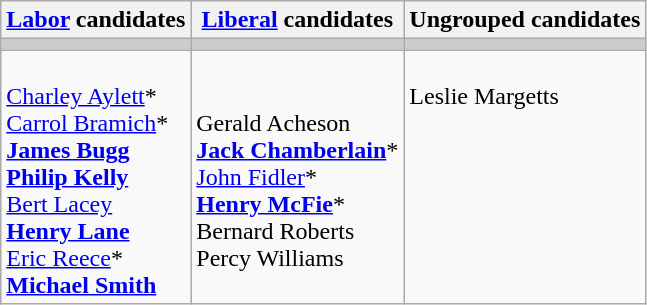<table class="wikitable">
<tr>
<th><a href='#'>Labor</a> candidates</th>
<th><a href='#'>Liberal</a> candidates</th>
<th>Ungrouped candidates</th>
</tr>
<tr bgcolor="#cccccc">
<td></td>
<td></td>
<td></td>
</tr>
<tr>
<td><br><a href='#'>Charley Aylett</a>*<br>
<a href='#'>Carrol Bramich</a>*<br>
<strong><a href='#'>James Bugg</a></strong><br>
<strong><a href='#'>Philip Kelly</a></strong><br>
<a href='#'>Bert Lacey</a><br>
<strong><a href='#'>Henry Lane</a></strong><br>
<a href='#'>Eric Reece</a>*<br>
<strong><a href='#'>Michael Smith</a></strong></td>
<td><br>Gerald Acheson<br>
<strong><a href='#'>Jack Chamberlain</a></strong>*<br>
<a href='#'>John Fidler</a>*<br>
<strong><a href='#'>Henry McFie</a></strong>*<br>
Bernard Roberts<br>
Percy Williams</td>
<td valign=top><br>Leslie Margetts</td>
</tr>
</table>
